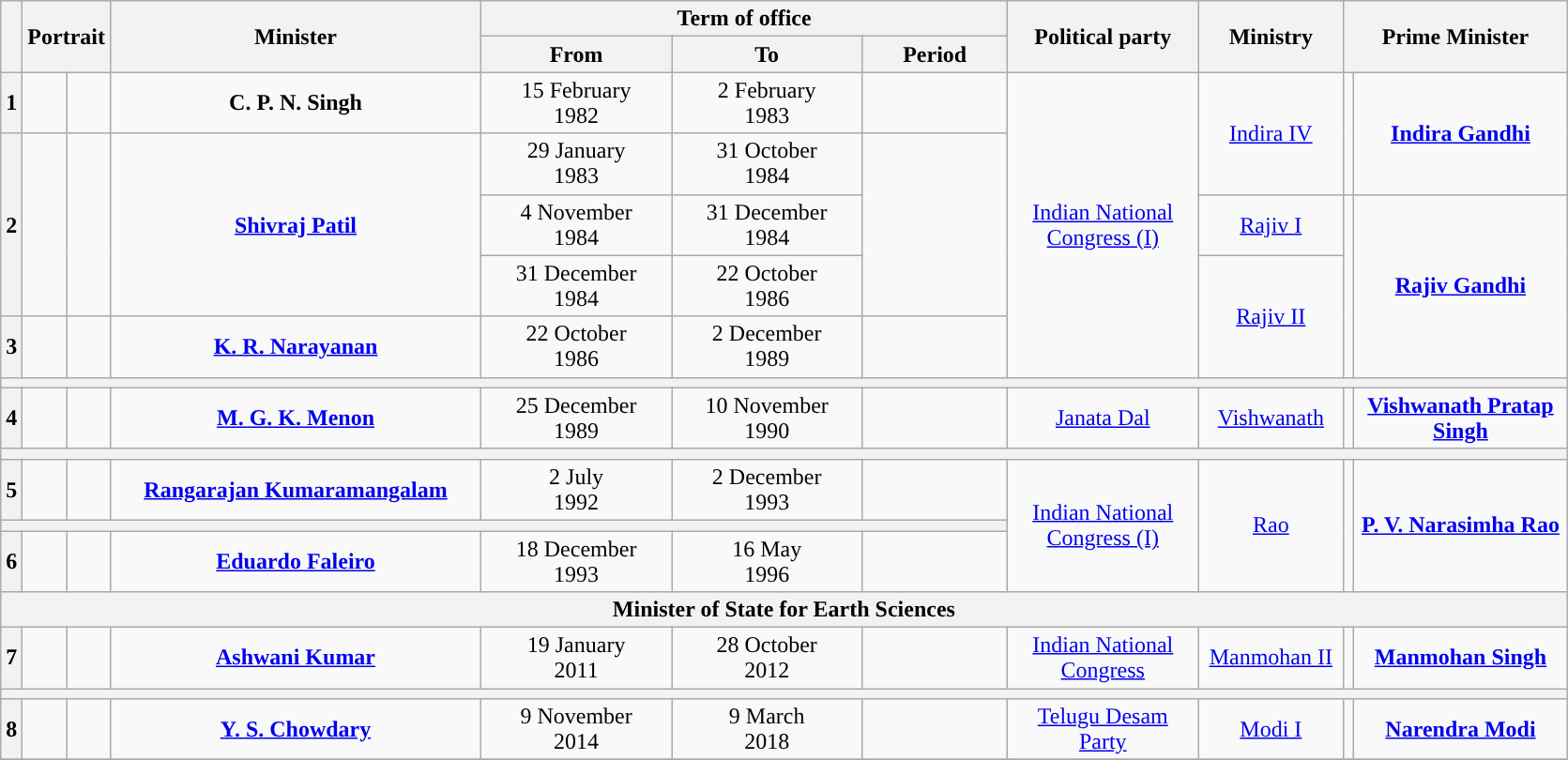<table class="wikitable" style="text-align:center">
<tr>
<th rowspan="2"></th>
<th rowspan="2" colspan="2">Portrait</th>
<th rowspan="2" style="width:16em">Minister<br></th>
<th colspan="3">Term of office</th>
<th rowspan="2" style="width:8em">Political party</th>
<th rowspan="2" style="width:6em">Ministry</th>
<th rowspan="2" colspan="2">Prime Minister</th>
</tr>
<tr>
<th style="width:8em">From</th>
<th style="width:8em">To</th>
<th style="width:6em">Period</th>
</tr>
<tr>
<th>1</th>
<td></td>
<td></td>
<td><strong>C. P. N. Singh</strong><br></td>
<td>15 February<br>1982</td>
<td>2 February<br>1983</td>
<td><strong></strong></td>
<td rowspan="5"><a href='#'>Indian National Congress (I)</a></td>
<td rowspan="2"><a href='#'>Indira IV</a></td>
<td rowspan="2"></td>
<td rowspan="2"><strong><a href='#'>Indira Gandhi</a></strong></td>
</tr>
<tr>
<th rowspan="3">2</th>
<td rowspan="3"></td>
<td rowspan="3"></td>
<td rowspan="3"><strong><a href='#'>Shivraj Patil</a></strong><br></td>
<td>29 January<br>1983</td>
<td>31 October<br>1984</td>
<td rowspan="3"><strong></strong></td>
</tr>
<tr>
<td>4 November<br>1984</td>
<td>31 December<br>1984</td>
<td><a href='#'>Rajiv I</a></td>
<td rowspan="3"></td>
<td rowspan="3"><strong><a href='#'>Rajiv Gandhi</a></strong></td>
</tr>
<tr>
<td>31 December<br>1984</td>
<td>22 October<br>1986</td>
<td rowspan="2"><a href='#'>Rajiv II</a></td>
</tr>
<tr>
<th>3</th>
<td></td>
<td></td>
<td><strong><a href='#'>K. R. Narayanan</a></strong><br></td>
<td>22 October<br>1986</td>
<td>2 December<br>1989</td>
<td><strong></strong></td>
</tr>
<tr>
<th colspan="11"></th>
</tr>
<tr>
<th>4</th>
<td></td>
<td></td>
<td><strong><a href='#'>M. G. K. Menon</a></strong><br></td>
<td>25 December<br>1989</td>
<td>10 November<br>1990</td>
<td><strong></strong></td>
<td><a href='#'>Janata Dal</a></td>
<td><a href='#'>Vishwanath</a></td>
<td></td>
<td style="width:9em"><strong><a href='#'>Vishwanath Pratap Singh</a></strong></td>
</tr>
<tr>
<th colspan="11"></th>
</tr>
<tr>
<th>5</th>
<td></td>
<td></td>
<td><strong><a href='#'>Rangarajan Kumaramangalam</a></strong><br></td>
<td>2 July<br>1992</td>
<td>2 December<br>1993</td>
<td><strong></strong></td>
<td rowspan="3"><a href='#'>Indian National Congress (I)</a></td>
<td rowspan="3"><a href='#'>Rao</a></td>
<td rowspan="3"></td>
<td rowspan="3"><strong><a href='#'>P. V. Narasimha Rao</a></strong></td>
</tr>
<tr>
<th colspan="7"></th>
</tr>
<tr>
<th>6</th>
<td></td>
<td></td>
<td><strong><a href='#'>Eduardo Faleiro</a></strong><br></td>
<td>18 December<br>1993</td>
<td>16 May<br>1996</td>
<td><strong></strong></td>
</tr>
<tr>
<th colspan="11">Minister of State for Earth Sciences</th>
</tr>
<tr>
<th>7</th>
<td></td>
<td></td>
<td><strong><a href='#'>Ashwani Kumar</a></strong><br></td>
<td>19 January<br>2011</td>
<td>28 October<br>2012</td>
<td><strong></strong></td>
<td><a href='#'>Indian National Congress</a></td>
<td><a href='#'>Manmohan II</a></td>
<td></td>
<td><strong><a href='#'>Manmohan Singh</a></strong></td>
</tr>
<tr>
<th colspan="11"></th>
</tr>
<tr>
<th>8</th>
<td></td>
<td></td>
<td><strong><a href='#'>Y. S. Chowdary</a></strong><br></td>
<td>9 November<br>2014</td>
<td>9 March<br>2018</td>
<td><strong></strong></td>
<td><a href='#'>Telugu Desam Party</a></td>
<td><a href='#'>Modi I</a></td>
<td></td>
<td><strong><a href='#'>Narendra Modi</a></strong></td>
</tr>
<tr>
</tr>
</table>
